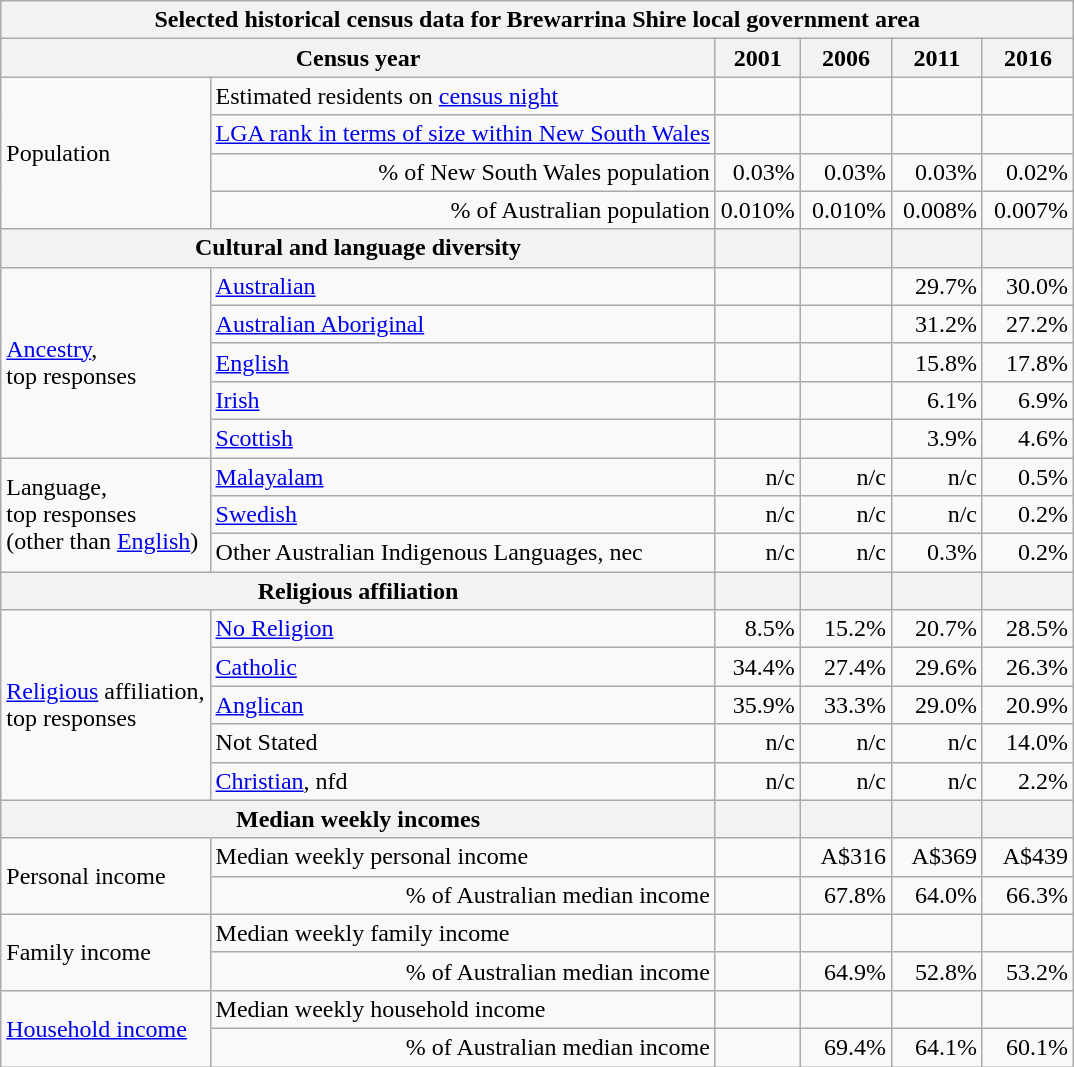<table class="wikitable">
<tr>
<th colspan=7>Selected historical census data for Brewarrina Shire local government area</th>
</tr>
<tr>
<th colspan=3>Census year</th>
<th>2001</th>
<th>2006</th>
<th>2011</th>
<th>2016</th>
</tr>
<tr>
<td rowspan=4 colspan="2">Population</td>
<td>Estimated residents on <a href='#'>census night</a></td>
<td align="right"></td>
<td align="right"> </td>
<td align="right"> </td>
<td align="right"> </td>
</tr>
<tr>
<td align="right"><a href='#'>LGA rank in terms of size within New South Wales</a></td>
<td align="right"></td>
<td align="right"></td>
<td align="right"></td>
<td align="right"> </td>
</tr>
<tr>
<td align="right">% of New South Wales population</td>
<td align="right">0.03%</td>
<td align="right"> 0.03%</td>
<td align="right"> 0.03%</td>
<td align="right"> 0.02%</td>
</tr>
<tr>
<td align="right">% of Australian population</td>
<td align="right">0.010%</td>
<td align="right"> 0.010%</td>
<td align="right"> 0.008%</td>
<td align="right"> 0.007%</td>
</tr>
<tr>
<th colspan=3>Cultural and language diversity</th>
<th></th>
<th></th>
<th></th>
<th></th>
</tr>
<tr>
<td rowspan=5 colspan=2><a href='#'>Ancestry</a>,<br>top responses</td>
<td><a href='#'>Australian</a></td>
<td align="right"></td>
<td align="right"></td>
<td align="right">29.7%</td>
<td align="right"> 30.0%</td>
</tr>
<tr>
<td><a href='#'>Australian Aboriginal</a></td>
<td align="right"></td>
<td align="right"></td>
<td align="right">31.2%</td>
<td align="right"> 27.2%</td>
</tr>
<tr>
<td><a href='#'>English</a></td>
<td align="right"></td>
<td align="right"></td>
<td align="right">15.8%</td>
<td align="right"> 17.8%</td>
</tr>
<tr>
<td><a href='#'>Irish</a></td>
<td align="right"></td>
<td align="right"></td>
<td align="right">6.1%</td>
<td align="right"> 6.9%</td>
</tr>
<tr>
<td><a href='#'>Scottish</a></td>
<td align="right"></td>
<td align="right"></td>
<td align="right">3.9%</td>
<td align="right"> 4.6%</td>
</tr>
<tr>
<td rowspan=3 colspan=2>Language,<br>top responses<br>(other than <a href='#'>English</a>)</td>
<td><a href='#'>Malayalam</a></td>
<td align="right">n/c</td>
<td align="right"> n/c</td>
<td align="right"> n/c</td>
<td align="right"> 0.5%</td>
</tr>
<tr>
<td><a href='#'>Swedish</a></td>
<td align="right">n/c</td>
<td align="right"> n/c</td>
<td align="right"> n/c</td>
<td align="right"> 0.2%</td>
</tr>
<tr>
<td>Other Australian Indigenous Languages, nec</td>
<td align="right">n/c</td>
<td align="right"> n/c</td>
<td align="right"> 0.3%</td>
<td align="right"> 0.2%</td>
</tr>
<tr>
<th colspan=3>Religious affiliation</th>
<th></th>
<th></th>
<th></th>
<th></th>
</tr>
<tr>
<td rowspan=5 colspan=2><a href='#'>Religious</a> affiliation,<br>top responses</td>
<td><a href='#'>No Religion</a></td>
<td align="right">8.5%</td>
<td align="right"> 15.2%</td>
<td align="right"> 20.7%</td>
<td align="right"> 28.5%</td>
</tr>
<tr>
<td><a href='#'>Catholic</a></td>
<td align="right">34.4%</td>
<td align="right"> 27.4%</td>
<td align="right"> 29.6%</td>
<td align="right"> 26.3%</td>
</tr>
<tr>
<td><a href='#'>Anglican</a></td>
<td align="right">35.9%</td>
<td align="right"> 33.3%</td>
<td align="right"> 29.0%</td>
<td align="right"> 20.9%</td>
</tr>
<tr>
<td>Not Stated</td>
<td align="right">n/c</td>
<td align="right"> n/c</td>
<td align="right"> n/c</td>
<td align="right"> 14.0%</td>
</tr>
<tr>
<td><a href='#'>Christian</a>, nfd</td>
<td align="right">n/c</td>
<td align="right"> n/c</td>
<td align="right"> n/c</td>
<td align="right"> 2.2%</td>
</tr>
<tr>
<th colspan=3>Median weekly incomes</th>
<th></th>
<th></th>
<th></th>
<th></th>
</tr>
<tr>
<td rowspan=2 colspan=2>Personal income</td>
<td>Median weekly personal income</td>
<td align="right"></td>
<td align="right">A$316</td>
<td align="right">A$369</td>
<td align="right">A$439</td>
</tr>
<tr>
<td align="right">% of Australian median income</td>
<td align="right"></td>
<td align="right">67.8%</td>
<td align="right"> 64.0%</td>
<td align="right"> 66.3%</td>
</tr>
<tr>
<td rowspan=2 colspan=2>Family income</td>
<td>Median weekly family income</td>
<td align="right"></td>
<td align="right"></td>
<td align="right"></td>
<td align="right"></td>
</tr>
<tr>
<td align="right">% of Australian median income</td>
<td align="right"></td>
<td align="right">64.9%</td>
<td align="right"> 52.8%</td>
<td align="right"> 53.2%</td>
</tr>
<tr>
<td rowspan=2 colspan=2><a href='#'>Household income</a></td>
<td>Median weekly household income</td>
<td align="right"></td>
<td align="right"></td>
<td align="right"></td>
<td align="right"></td>
</tr>
<tr>
<td align="right">% of Australian median income</td>
<td align="right"></td>
<td align="right">69.4%</td>
<td align="right"> 64.1%</td>
<td align="right"> 60.1%</td>
</tr>
</table>
